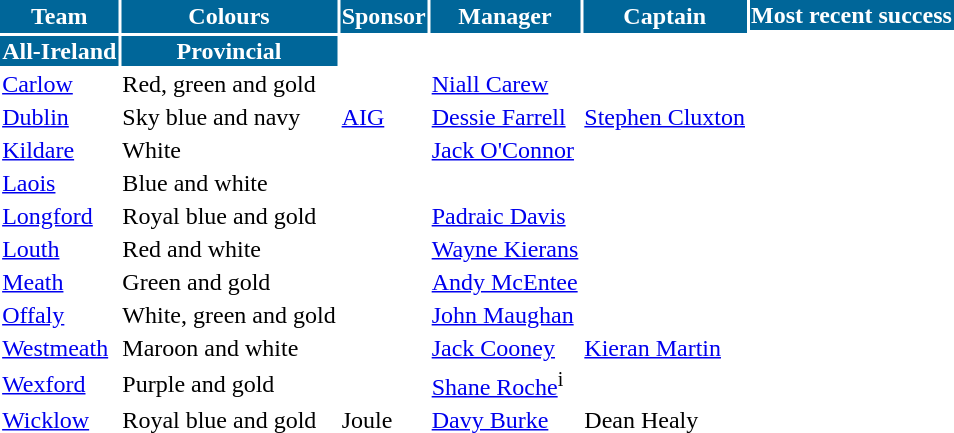<table cellpadding="1" style="margin:1em auto;">
<tr style="background:#069; color:white;">
<th rowspan="2">Team</th>
<th rowspan="2">Colours</th>
<th rowspan="2">Sponsor</th>
<th rowspan="2">Manager</th>
<th rowspan="2">Captain</th>
<th colspan="2">Most recent success</th>
</tr>
<tr>
</tr>
<tr style="background:#069; color:white;">
<th>All-Ireland</th>
<th>Provincial</th>
</tr>
<tr>
<td><a href='#'>Carlow</a></td>
<td> Red, green and gold</td>
<td></td>
<td><a href='#'>Niall Carew</a></td>
<td></td>
<td></td>
<td></td>
</tr>
<tr>
<td><a href='#'>Dublin</a></td>
<td> Sky blue and navy</td>
<td><a href='#'>AIG</a></td>
<td><a href='#'>Dessie Farrell</a></td>
<td><a href='#'>Stephen Cluxton</a></td>
<td></td>
<td></td>
</tr>
<tr>
<td><a href='#'>Kildare</a></td>
<td> White</td>
<td></td>
<td><a href='#'>Jack O'Connor</a></td>
<td></td>
<td></td>
<td></td>
</tr>
<tr>
<td><a href='#'>Laois</a></td>
<td> Blue and white</td>
<td></td>
<td></td>
<td></td>
<td></td>
<td></td>
</tr>
<tr>
<td><a href='#'>Longford</a></td>
<td> Royal blue and gold</td>
<td></td>
<td><a href='#'>Padraic Davis</a></td>
<td></td>
<td></td>
<td></td>
</tr>
<tr>
<td><a href='#'>Louth</a></td>
<td> Red and white</td>
<td></td>
<td><a href='#'>Wayne Kierans</a></td>
<td></td>
<td></td>
<td></td>
</tr>
<tr>
<td><a href='#'>Meath</a></td>
<td> Green and gold</td>
<td></td>
<td><a href='#'>Andy McEntee</a></td>
<td></td>
<td></td>
<td></td>
</tr>
<tr>
<td><a href='#'>Offaly</a></td>
<td> White, green and gold</td>
<td></td>
<td><a href='#'>John Maughan</a></td>
<td></td>
<td></td>
<td></td>
</tr>
<tr>
<td><a href='#'>Westmeath</a></td>
<td> Maroon and white</td>
<td></td>
<td><a href='#'>Jack Cooney</a></td>
<td><a href='#'>Kieran Martin</a></td>
<td></td>
<td></td>
</tr>
<tr>
<td><a href='#'>Wexford</a></td>
<td> Purple and gold</td>
<td></td>
<td><a href='#'>Shane Roche</a><sup>i</sup></td>
<td></td>
<td></td>
<td></td>
</tr>
<tr>
<td><a href='#'>Wicklow</a></td>
<td> Royal blue and gold</td>
<td>Joule</td>
<td><a href='#'>Davy Burke</a></td>
<td>Dean Healy</td>
<td></td>
<td></td>
</tr>
</table>
